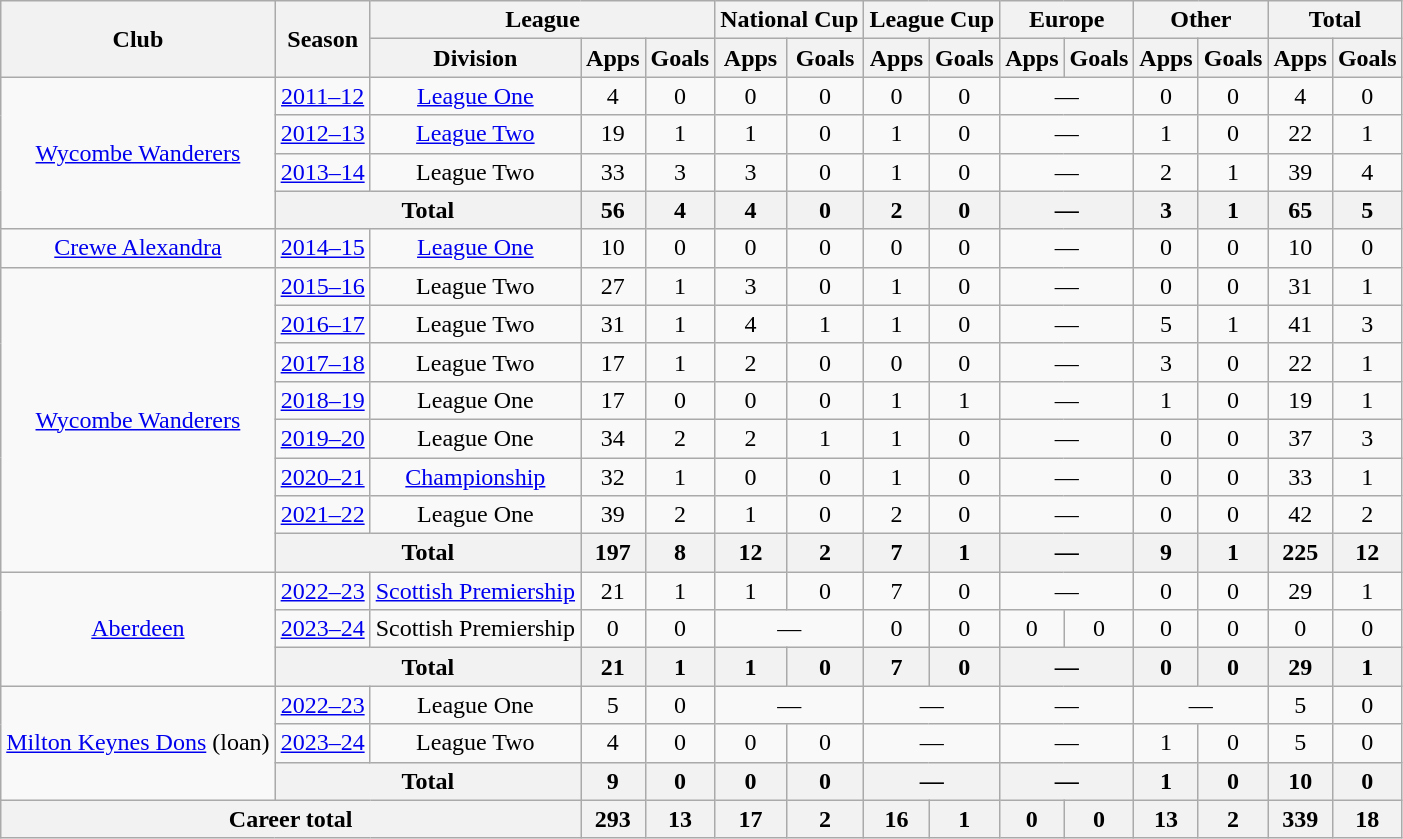<table class="wikitable" style="text-align:center">
<tr>
<th rowspan="2">Club</th>
<th rowspan="2">Season</th>
<th colspan="3">League</th>
<th colspan="2">National Cup</th>
<th colspan="2">League Cup</th>
<th colspan="2">Europe</th>
<th colspan="2">Other</th>
<th colspan="2">Total</th>
</tr>
<tr>
<th>Division</th>
<th>Apps</th>
<th>Goals</th>
<th>Apps</th>
<th>Goals</th>
<th>Apps</th>
<th>Goals</th>
<th>Apps</th>
<th>Goals</th>
<th>Apps</th>
<th>Goals</th>
<th>Apps</th>
<th>Goals</th>
</tr>
<tr>
<td rowspan="4"><a href='#'>Wycombe Wanderers</a></td>
<td><a href='#'>2011–12</a></td>
<td><a href='#'>League One</a></td>
<td>4</td>
<td>0</td>
<td>0</td>
<td>0</td>
<td>0</td>
<td>0</td>
<td colspan="2">—</td>
<td>0</td>
<td>0</td>
<td>4</td>
<td>0</td>
</tr>
<tr>
<td><a href='#'>2012–13</a></td>
<td><a href='#'>League Two</a></td>
<td>19</td>
<td>1</td>
<td>1</td>
<td>0</td>
<td>1</td>
<td>0</td>
<td colspan="2">—</td>
<td>1</td>
<td>0</td>
<td>22</td>
<td>1</td>
</tr>
<tr>
<td><a href='#'>2013–14</a></td>
<td>League Two</td>
<td>33</td>
<td>3</td>
<td>3</td>
<td>0</td>
<td>1</td>
<td>0</td>
<td colspan="2">—</td>
<td>2</td>
<td>1</td>
<td>39</td>
<td>4</td>
</tr>
<tr>
<th colspan="2">Total</th>
<th>56</th>
<th>4</th>
<th>4</th>
<th>0</th>
<th>2</th>
<th>0</th>
<th colspan="2">—</th>
<th>3</th>
<th>1</th>
<th>65</th>
<th>5</th>
</tr>
<tr>
<td><a href='#'>Crewe Alexandra</a></td>
<td><a href='#'>2014–15</a></td>
<td><a href='#'>League One</a></td>
<td>10</td>
<td>0</td>
<td>0</td>
<td>0</td>
<td>0</td>
<td>0</td>
<td colspan="2">—</td>
<td>0</td>
<td>0</td>
<td>10</td>
<td>0</td>
</tr>
<tr>
<td rowspan="8"><a href='#'>Wycombe Wanderers</a></td>
<td><a href='#'>2015–16</a></td>
<td>League Two</td>
<td>27</td>
<td>1</td>
<td>3</td>
<td>0</td>
<td>1</td>
<td>0</td>
<td colspan="2">—</td>
<td>0</td>
<td>0</td>
<td>31</td>
<td>1</td>
</tr>
<tr>
<td><a href='#'>2016–17</a></td>
<td>League Two</td>
<td>31</td>
<td>1</td>
<td>4</td>
<td>1</td>
<td>1</td>
<td>0</td>
<td colspan="2">—</td>
<td>5</td>
<td>1</td>
<td>41</td>
<td>3</td>
</tr>
<tr>
<td><a href='#'>2017–18</a></td>
<td>League Two</td>
<td>17</td>
<td>1</td>
<td>2</td>
<td>0</td>
<td>0</td>
<td>0</td>
<td colspan="2">—</td>
<td>3</td>
<td>0</td>
<td>22</td>
<td>1</td>
</tr>
<tr>
<td><a href='#'>2018–19</a></td>
<td>League One</td>
<td>17</td>
<td>0</td>
<td>0</td>
<td>0</td>
<td>1</td>
<td>1</td>
<td colspan="2">—</td>
<td>1</td>
<td>0</td>
<td>19</td>
<td>1</td>
</tr>
<tr>
<td><a href='#'>2019–20</a></td>
<td>League One</td>
<td>34</td>
<td>2</td>
<td>2</td>
<td>1</td>
<td>1</td>
<td>0</td>
<td colspan="2">—</td>
<td>0</td>
<td>0</td>
<td>37</td>
<td>3</td>
</tr>
<tr>
<td><a href='#'>2020–21</a></td>
<td><a href='#'>Championship</a></td>
<td>32</td>
<td>1</td>
<td>0</td>
<td>0</td>
<td>1</td>
<td>0</td>
<td colspan="2">—</td>
<td>0</td>
<td>0</td>
<td>33</td>
<td>1</td>
</tr>
<tr>
<td><a href='#'>2021–22</a></td>
<td>League One</td>
<td>39</td>
<td>2</td>
<td>1</td>
<td>0</td>
<td>2</td>
<td>0</td>
<td colspan="2">—</td>
<td>0</td>
<td>0</td>
<td>42</td>
<td>2</td>
</tr>
<tr>
<th colspan="2">Total</th>
<th>197</th>
<th>8</th>
<th>12</th>
<th>2</th>
<th>7</th>
<th>1</th>
<th colspan="2">—</th>
<th>9</th>
<th>1</th>
<th>225</th>
<th>12</th>
</tr>
<tr>
<td rowspan="3"><a href='#'>Aberdeen</a></td>
<td><a href='#'>2022–23</a></td>
<td><a href='#'>Scottish Premiership</a></td>
<td>21</td>
<td>1</td>
<td>1</td>
<td>0</td>
<td>7</td>
<td>0</td>
<td colspan="2">—</td>
<td>0</td>
<td>0</td>
<td>29</td>
<td>1</td>
</tr>
<tr>
<td><a href='#'>2023–24</a></td>
<td>Scottish Premiership</td>
<td>0</td>
<td>0</td>
<td colspan="2">—</td>
<td>0</td>
<td>0</td>
<td>0</td>
<td>0</td>
<td>0</td>
<td>0</td>
<td>0</td>
<td>0</td>
</tr>
<tr>
<th colspan="2">Total</th>
<th>21</th>
<th>1</th>
<th>1</th>
<th>0</th>
<th>7</th>
<th>0</th>
<th colspan="2">—</th>
<th>0</th>
<th>0</th>
<th>29</th>
<th>1</th>
</tr>
<tr>
<td rowspan="3"><a href='#'>Milton Keynes Dons</a> (loan)</td>
<td><a href='#'>2022–23</a></td>
<td>League One</td>
<td>5</td>
<td>0</td>
<td colspan="2">—</td>
<td colspan="2">—</td>
<td colspan="2">—</td>
<td colspan="2">—</td>
<td>5</td>
<td>0</td>
</tr>
<tr>
<td><a href='#'>2023–24</a></td>
<td>League Two</td>
<td>4</td>
<td>0</td>
<td>0</td>
<td>0</td>
<td colspan="2">—</td>
<td colspan="2">—</td>
<td>1</td>
<td>0</td>
<td>5</td>
<td>0</td>
</tr>
<tr>
<th colspan="2">Total</th>
<th>9</th>
<th>0</th>
<th>0</th>
<th>0</th>
<th colspan="2">—</th>
<th colspan="2">—</th>
<th>1</th>
<th>0</th>
<th>10</th>
<th>0</th>
</tr>
<tr>
<th colspan="3">Career total</th>
<th>293</th>
<th>13</th>
<th>17</th>
<th>2</th>
<th>16</th>
<th>1</th>
<th>0</th>
<th>0</th>
<th>13</th>
<th>2</th>
<th>339</th>
<th>18</th>
</tr>
</table>
